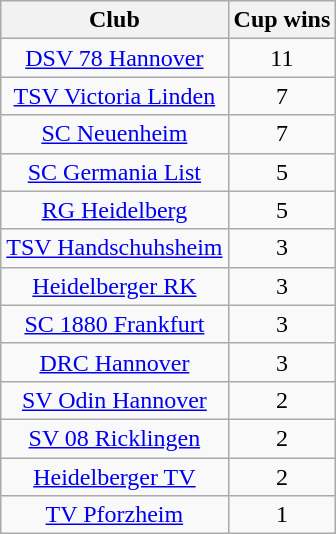<table class="wikitable">
<tr>
<th>Club</th>
<th>Cup wins</th>
</tr>
<tr align="center">
<td><a href='#'>DSV 78 Hannover</a></td>
<td>11</td>
</tr>
<tr align="center">
<td><a href='#'>TSV Victoria Linden</a></td>
<td>7</td>
</tr>
<tr align="center">
<td><a href='#'>SC Neuenheim</a></td>
<td>7</td>
</tr>
<tr align="center">
<td><a href='#'>SC Germania List</a></td>
<td>5</td>
</tr>
<tr align="center">
<td><a href='#'>RG Heidelberg</a></td>
<td>5</td>
</tr>
<tr align="center">
<td><a href='#'>TSV Handschuhsheim</a></td>
<td>3</td>
</tr>
<tr align="center">
<td><a href='#'>Heidelberger RK</a></td>
<td>3</td>
</tr>
<tr align="center">
<td><a href='#'>SC 1880 Frankfurt</a></td>
<td>3</td>
</tr>
<tr align="center">
<td><a href='#'>DRC Hannover</a></td>
<td>3</td>
</tr>
<tr align="center">
<td><a href='#'>SV Odin Hannover</a></td>
<td>2</td>
</tr>
<tr align="center">
<td><a href='#'>SV 08 Ricklingen</a></td>
<td>2</td>
</tr>
<tr align="center">
<td><a href='#'>Heidelberger TV</a></td>
<td>2</td>
</tr>
<tr align="center">
<td><a href='#'>TV Pforzheim</a></td>
<td>1</td>
</tr>
</table>
